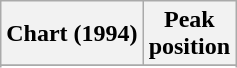<table class="wikitable sortable plainrowheaders">
<tr>
<th scope="col">Chart (1994)</th>
<th scope="col">Peak<br>position</th>
</tr>
<tr>
</tr>
<tr>
</tr>
<tr>
</tr>
<tr>
</tr>
<tr>
</tr>
<tr>
</tr>
</table>
